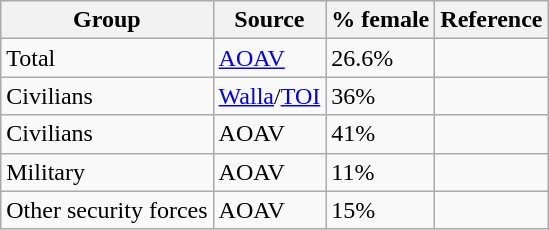<table class="wikitable floatright">
<tr>
<th>Group</th>
<th>Source</th>
<th>% female</th>
<th>Reference</th>
</tr>
<tr>
<td>Total</td>
<td><a href='#'>AOAV</a></td>
<td>26.6%</td>
<td></td>
</tr>
<tr>
<td>Civilians</td>
<td><a href='#'>Walla</a>/<a href='#'>TOI</a></td>
<td>36%</td>
<td></td>
</tr>
<tr>
<td>Civilians</td>
<td>AOAV</td>
<td>41%</td>
<td></td>
</tr>
<tr>
<td>Military</td>
<td>AOAV</td>
<td>11%</td>
<td></td>
</tr>
<tr>
<td>Other security forces</td>
<td>AOAV</td>
<td>15%</td>
<td></td>
</tr>
</table>
